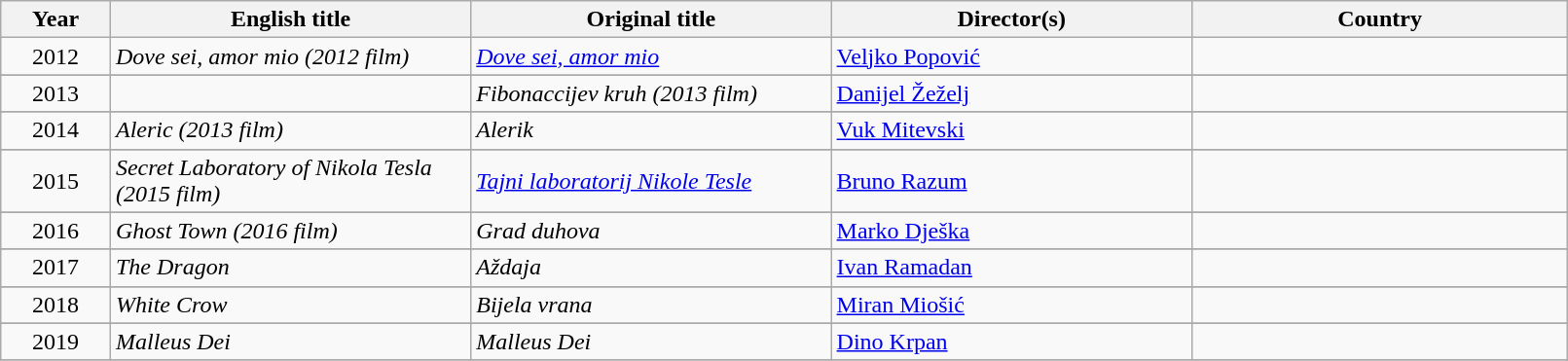<table class="sortable wikitable" width="85%" cellpadding="5">
<tr>
<th width="7%">Year</th>
<th width="23%">English title</th>
<th width="23%">Original title</th>
<th width="23%">Director(s)</th>
<th width="24%">Country</th>
</tr>
<tr>
<td style="text-align:center;">2012</td>
<td><em>Dove sei, amor mio (2012 film)</em></td>
<td><em><a href='#'>Dove sei, amor mio</a></em></td>
<td><a href='#'>Veljko Popović</a></td>
<td></td>
</tr>
<tr>
</tr>
<tr>
<td style="text-align:center;">2013</td>
<td></td>
<td><em>Fibonaccijev kruh (2013 film)</em></td>
<td><a href='#'>Danijel Žeželj</a></td>
<td></td>
</tr>
<tr>
</tr>
<tr>
<td style="text-align:center;">2014</td>
<td><em>Aleric  (2013 film)</em></td>
<td><em>Alerik</em></td>
<td><a href='#'>Vuk Mitevski</a></td>
<td></td>
</tr>
<tr>
</tr>
<tr>
<td style="text-align:center;">2015</td>
<td><em>Secret Laboratory of Nikola Tesla  (2015 film)</em></td>
<td><em><a href='#'>Tajni laboratorij Nikole Tesle</a></em></td>
<td><a href='#'>Bruno Razum</a></td>
<td></td>
</tr>
<tr>
</tr>
<tr>
<td style="text-align:center;">2016</td>
<td><em>Ghost Town  (2016 film)</em></td>
<td><em>Grad duhova</em></td>
<td><a href='#'>Marko Dješka</a></td>
<td></td>
</tr>
<tr>
</tr>
<tr>
<td style="text-align:center;">2017</td>
<td><em>The Dragon</em></td>
<td><em>Aždaja</em></td>
<td><a href='#'>Ivan Ramadan</a></td>
<td></td>
</tr>
<tr>
</tr>
<tr>
<td style="text-align:center;">2018</td>
<td><em>White Crow</em></td>
<td><em>Bijela vrana</em></td>
<td><a href='#'>Miran Miošić</a></td>
<td></td>
</tr>
<tr>
</tr>
<tr>
<td style="text-align:center;">2019</td>
<td><em>Malleus Dei</em></td>
<td><em>Malleus Dei</em></td>
<td><a href='#'>Dino Krpan</a></td>
<td></td>
</tr>
<tr>
</tr>
</table>
